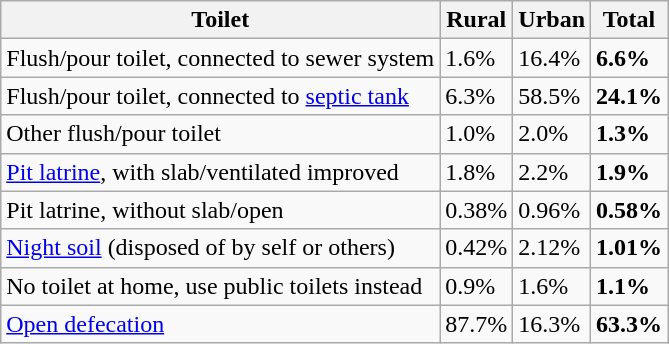<table class="wikitable sortable">
<tr>
<th>Toilet</th>
<th>Rural</th>
<th>Urban</th>
<th><strong>Total</strong></th>
</tr>
<tr>
<td>Flush/pour toilet, connected to sewer system</td>
<td>1.6%</td>
<td>16.4%</td>
<td><strong>6.6%</strong></td>
</tr>
<tr>
<td>Flush/pour toilet, connected to <a href='#'>septic tank</a></td>
<td>6.3%</td>
<td>58.5%</td>
<td><strong>24.1%</strong></td>
</tr>
<tr>
<td>Other flush/pour toilet</td>
<td>1.0%</td>
<td>2.0%</td>
<td><strong>1.3%</strong></td>
</tr>
<tr>
<td><a href='#'>Pit latrine</a>, with slab/ventilated improved</td>
<td>1.8%</td>
<td>2.2%</td>
<td><strong>1.9%</strong></td>
</tr>
<tr>
<td>Pit latrine, without slab/open</td>
<td>0.38%</td>
<td>0.96%</td>
<td><strong>0.58%</strong></td>
</tr>
<tr>
<td><a href='#'>Night soil</a> (disposed of by self or others)</td>
<td>0.42%</td>
<td>2.12%</td>
<td><strong>1.01%</strong></td>
</tr>
<tr>
<td>No toilet at home, use public toilets instead</td>
<td>0.9%</td>
<td>1.6%</td>
<td><strong>1.1%</strong></td>
</tr>
<tr>
<td><a href='#'>Open defecation</a></td>
<td>87.7%</td>
<td>16.3%</td>
<td><strong>63.3%</strong></td>
</tr>
</table>
